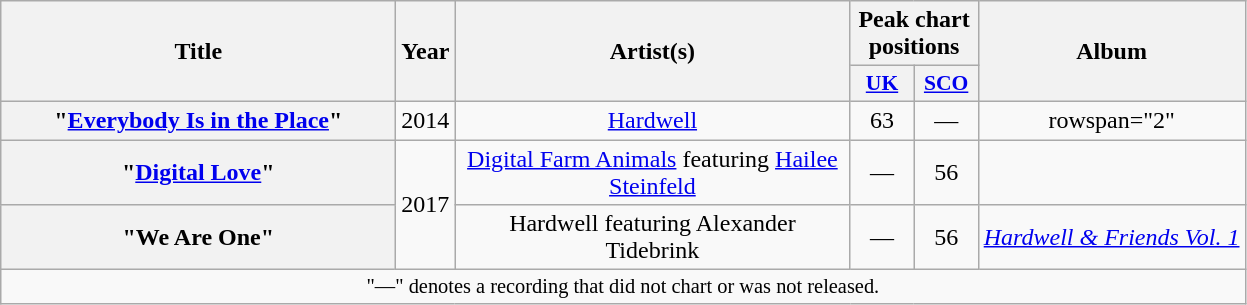<table class="wikitable plainrowheaders" style="text-align:center;" border="1">
<tr>
<th scope="col" rowspan="2" style="width:16em;">Title</th>
<th scope="col" rowspan="2" style="width:1em;">Year</th>
<th scope="col" rowspan="2" style="width:16em;">Artist(s)</th>
<th scope="col" colspan="2">Peak chart positions</th>
<th scope="col" rowspan="2">Album</th>
</tr>
<tr>
<th scope="col" style="width:2.5em;font-size:90%;"><a href='#'>UK</a><br></th>
<th scope="col" style="width:2.5em;font-size:90%;"><a href='#'>SCO</a><br></th>
</tr>
<tr>
<th scope="row">"<a href='#'>Everybody Is in the Place</a>"</th>
<td>2014</td>
<td><a href='#'>Hardwell</a></td>
<td>63</td>
<td>—</td>
<td>rowspan="2" </td>
</tr>
<tr>
<th scope="row">"<a href='#'>Digital Love</a>"</th>
<td rowspan="2">2017</td>
<td><a href='#'>Digital Farm Animals</a> featuring <a href='#'>Hailee Steinfeld</a></td>
<td>—</td>
<td>56</td>
</tr>
<tr>
<th scope="row">"We Are One"</th>
<td>Hardwell featuring Alexander Tidebrink</td>
<td>—</td>
<td>56</td>
<td><em><a href='#'>Hardwell & Friends Vol. 1</a></em></td>
</tr>
<tr>
<td colspan="6" style="font-size:85%">"—" denotes a recording that did not chart or was not released.</td>
</tr>
</table>
